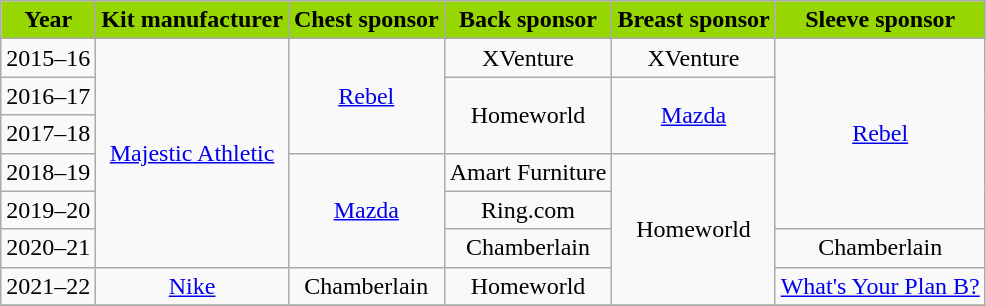<table class="wikitable">
<tr>
<th style="background:#96D701; color:black">Year</th>
<th style="background:#96D701; color:black">Kit manufacturer</th>
<th style="background:#96D701; color:black">Chest sponsor</th>
<th style="background:#96D701; color:black">Back sponsor</th>
<th style="background:#96D701; color:black">Breast sponsor</th>
<th style="background:#96D701; color:black">Sleeve sponsor</th>
</tr>
<tr align=center>
<td>2015–16</td>
<td rowspan="6"><a href='#'>Majestic Athletic</a></td>
<td rowspan="3"><a href='#'>Rebel</a></td>
<td>XVenture</td>
<td>XVenture</td>
<td rowspan="5"><a href='#'>Rebel</a></td>
</tr>
<tr align=center>
<td>2016–17</td>
<td rowspan="2">Homeworld</td>
<td rowspan="2"><a href='#'>Mazda</a></td>
</tr>
<tr align=center>
<td>2017–18</td>
</tr>
<tr align=center>
<td>2018–19</td>
<td rowspan="3"><a href='#'>Mazda</a></td>
<td>Amart Furniture</td>
<td rowspan="4">Homeworld</td>
</tr>
<tr align=center>
<td>2019–20</td>
<td>Ring.com</td>
</tr>
<tr align=center>
<td>2020–21</td>
<td>Chamberlain</td>
<td>Chamberlain</td>
</tr>
<tr align=center>
<td>2021–22</td>
<td><a href='#'>Nike</a></td>
<td>Chamberlain</td>
<td>Homeworld</td>
<td><a href='#'>What's Your Plan B?</a></td>
</tr>
<tr>
</tr>
</table>
